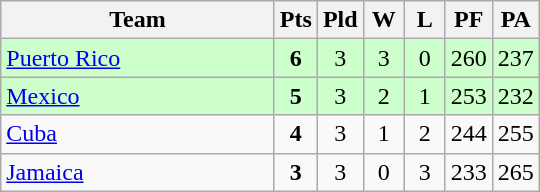<table class="wikitable" style="text-align:center;">
<tr>
<th width=175>Team</th>
<th width=20  abbr="Points">Pts</th>
<th width=20  abbr="Played">Pld</th>
<th width=20  abbr="Won">W</th>
<th width=20  abbr="Lost">L</th>
<th width=20  abbr="Points">PF</th>
<th width=20  abbr="Points Against">PA</th>
</tr>
<tr style=background:#ccffcc>
<td style="text-align:left;"> <a href='#'>Puerto Rico</a></td>
<td><strong>6</strong></td>
<td>3</td>
<td>3</td>
<td>0</td>
<td>260</td>
<td>237</td>
</tr>
<tr style=background:#ccffcc>
<td style="text-align:left;"> <a href='#'>Mexico</a></td>
<td><strong>5</strong></td>
<td>3</td>
<td>2</td>
<td>1</td>
<td>253</td>
<td>232</td>
</tr>
<tr>
<td style="text-align:left;"> <a href='#'>Cuba</a></td>
<td><strong>4</strong></td>
<td>3</td>
<td>1</td>
<td>2</td>
<td>244</td>
<td>255</td>
</tr>
<tr>
<td style="text-align:left;"> <a href='#'>Jamaica</a></td>
<td><strong>3</strong></td>
<td>3</td>
<td>0</td>
<td>3</td>
<td>233</td>
<td>265</td>
</tr>
</table>
